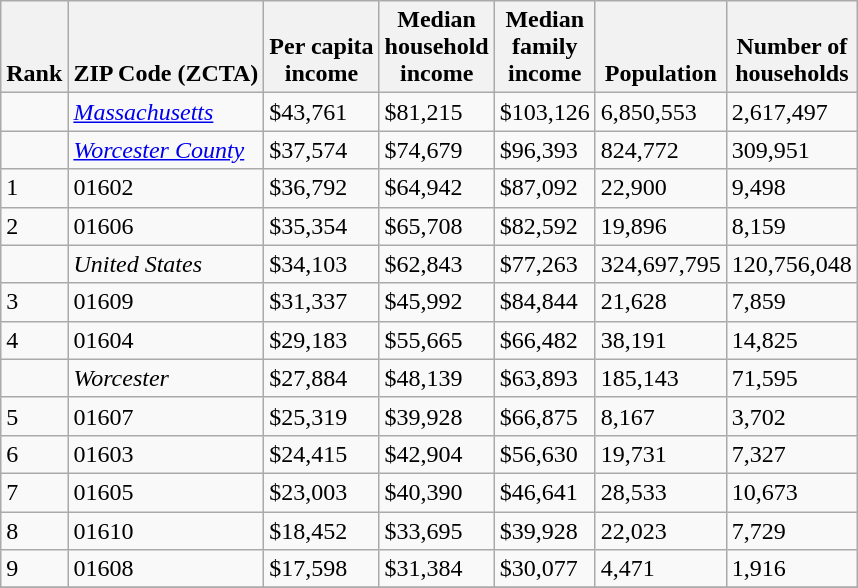<table class="wikitable sortable">
<tr valign=bottom>
<th>Rank</th>
<th>ZIP Code (ZCTA)</th>
<th>Per capita<br>income</th>
<th>Median<br>household<br>income</th>
<th>Median<br>family<br>income</th>
<th>Population</th>
<th>Number of<br>households</th>
</tr>
<tr>
<td></td>
<td><em><a href='#'>Massachusetts</a></em></td>
<td>$43,761</td>
<td>$81,215</td>
<td>$103,126</td>
<td>6,850,553</td>
<td>2,617,497</td>
</tr>
<tr>
<td></td>
<td><em><a href='#'>Worcester County</a></em></td>
<td>$37,574</td>
<td>$74,679</td>
<td>$96,393</td>
<td>824,772</td>
<td>309,951</td>
</tr>
<tr>
<td>1</td>
<td>01602</td>
<td>$36,792</td>
<td>$64,942</td>
<td>$87,092</td>
<td>22,900</td>
<td>9,498</td>
</tr>
<tr>
<td>2</td>
<td>01606</td>
<td>$35,354</td>
<td>$65,708</td>
<td>$82,592</td>
<td>19,896</td>
<td>8,159</td>
</tr>
<tr>
<td></td>
<td><em>United States</em></td>
<td>$34,103</td>
<td>$62,843</td>
<td>$77,263</td>
<td>324,697,795</td>
<td>120,756,048</td>
</tr>
<tr>
<td>3</td>
<td>01609</td>
<td>$31,337</td>
<td>$45,992</td>
<td>$84,844</td>
<td>21,628</td>
<td>7,859</td>
</tr>
<tr>
<td>4</td>
<td>01604</td>
<td>$29,183</td>
<td>$55,665</td>
<td>$66,482</td>
<td>38,191</td>
<td>14,825</td>
</tr>
<tr>
<td></td>
<td><em>Worcester</em></td>
<td>$27,884</td>
<td>$48,139</td>
<td>$63,893</td>
<td>185,143</td>
<td>71,595</td>
</tr>
<tr>
<td>5</td>
<td>01607</td>
<td>$25,319</td>
<td>$39,928</td>
<td>$66,875</td>
<td>8,167</td>
<td>3,702</td>
</tr>
<tr>
<td>6</td>
<td>01603</td>
<td>$24,415</td>
<td>$42,904</td>
<td>$56,630</td>
<td>19,731</td>
<td>7,327</td>
</tr>
<tr>
<td>7</td>
<td>01605</td>
<td>$23,003</td>
<td>$40,390</td>
<td>$46,641</td>
<td>28,533</td>
<td>10,673</td>
</tr>
<tr>
<td>8</td>
<td>01610</td>
<td>$18,452</td>
<td>$33,695</td>
<td>$39,928</td>
<td>22,023</td>
<td>7,729</td>
</tr>
<tr>
<td>9</td>
<td>01608</td>
<td>$17,598</td>
<td>$31,384</td>
<td>$30,077</td>
<td>4,471</td>
<td>1,916</td>
</tr>
<tr>
</tr>
</table>
